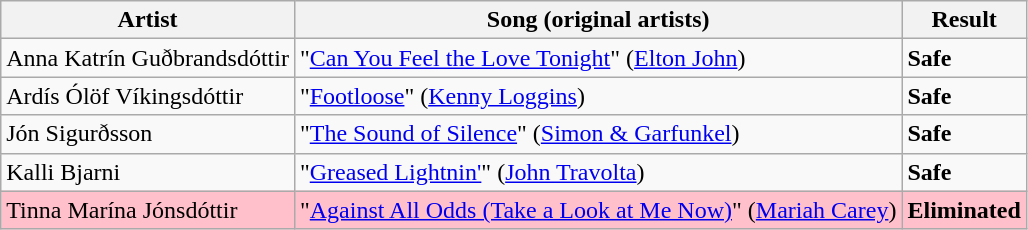<table class=wikitable>
<tr>
<th>Artist</th>
<th>Song (original artists)</th>
<th>Result</th>
</tr>
<tr>
<td>Anna Katrín Guðbrandsdóttir</td>
<td>"<a href='#'>Can You Feel the Love Tonight</a>" (<a href='#'>Elton John</a>)</td>
<td><strong>Safe</strong></td>
</tr>
<tr>
<td>Ardís Ólöf Víkingsdóttir</td>
<td>"<a href='#'>Footloose</a>" (<a href='#'>Kenny Loggins</a>)</td>
<td><strong>Safe</strong></td>
</tr>
<tr>
<td>Jón Sigurðsson</td>
<td>"<a href='#'>The Sound of Silence</a>" (<a href='#'>Simon & Garfunkel</a>)</td>
<td><strong>Safe</strong></td>
</tr>
<tr>
<td>Kalli Bjarni</td>
<td>"<a href='#'>Greased Lightnin'</a>" (<a href='#'>John Travolta</a>)</td>
<td><strong>Safe</strong></td>
</tr>
<tr style="background:pink;">
<td>Tinna Marína Jónsdóttir</td>
<td>"<a href='#'>Against All Odds (Take a Look at Me Now)</a>" (<a href='#'>Mariah Carey</a>)</td>
<td><strong>Eliminated</strong></td>
</tr>
</table>
